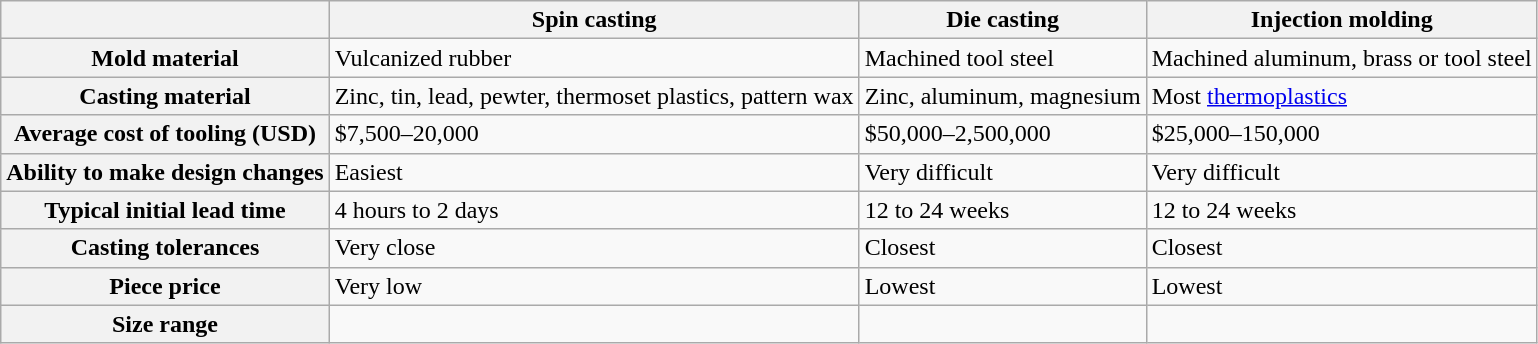<table class="wikitable">
<tr>
<th></th>
<th>Spin casting</th>
<th>Die casting</th>
<th>Injection molding</th>
</tr>
<tr>
<th>Mold material</th>
<td>Vulcanized rubber</td>
<td>Machined tool steel</td>
<td>Machined aluminum, brass or tool steel</td>
</tr>
<tr>
<th>Casting material</th>
<td>Zinc, tin, lead, pewter, thermoset plastics, pattern wax</td>
<td>Zinc, aluminum, magnesium</td>
<td>Most <a href='#'>thermoplastics</a></td>
</tr>
<tr>
<th>Average cost of tooling (USD)</th>
<td>$7,500–20,000</td>
<td>$50,000–2,500,000</td>
<td>$25,000–150,000</td>
</tr>
<tr>
<th>Ability to make design changes</th>
<td>Easiest</td>
<td>Very difficult</td>
<td>Very difficult</td>
</tr>
<tr>
<th>Typical initial lead time</th>
<td>4 hours to 2 days</td>
<td>12 to 24 weeks</td>
<td>12 to 24 weeks</td>
</tr>
<tr>
<th>Casting tolerances</th>
<td>Very close</td>
<td>Closest</td>
<td>Closest</td>
</tr>
<tr>
<th>Piece price</th>
<td>Very low</td>
<td>Lowest</td>
<td>Lowest</td>
</tr>
<tr>
<th>Size range</th>
<td></td>
<td></td>
<td></td>
</tr>
</table>
